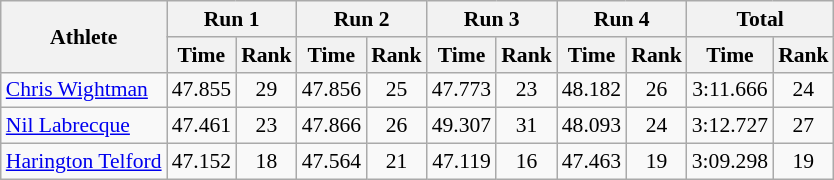<table class="wikitable" border="1" style="font-size:90%">
<tr>
<th rowspan="2">Athlete</th>
<th colspan="2">Run 1</th>
<th colspan="2">Run 2</th>
<th colspan="2">Run 3</th>
<th colspan="2">Run 4</th>
<th colspan="2">Total</th>
</tr>
<tr>
<th>Time</th>
<th>Rank</th>
<th>Time</th>
<th>Rank</th>
<th>Time</th>
<th>Rank</th>
<th>Time</th>
<th>Rank</th>
<th>Time</th>
<th>Rank</th>
</tr>
<tr>
<td><a href='#'>Chris Wightman</a></td>
<td align="center">47.855</td>
<td align="center">29</td>
<td align="center">47.856</td>
<td align="center">25</td>
<td align="center">47.773</td>
<td align="center">23</td>
<td align="center">48.182</td>
<td align="center">26</td>
<td align="center">3:11.666</td>
<td align="center">24</td>
</tr>
<tr>
<td><a href='#'>Nil Labrecque</a></td>
<td align="center">47.461</td>
<td align="center">23</td>
<td align="center">47.866</td>
<td align="center">26</td>
<td align="center">49.307</td>
<td align="center">31</td>
<td align="center">48.093</td>
<td align="center">24</td>
<td align="center">3:12.727</td>
<td align="center">27</td>
</tr>
<tr>
<td><a href='#'>Harington Telford</a></td>
<td align="center">47.152</td>
<td align="center">18</td>
<td align="center">47.564</td>
<td align="center">21</td>
<td align="center">47.119</td>
<td align="center">16</td>
<td align="center">47.463</td>
<td align="center">19</td>
<td align="center">3:09.298</td>
<td align="center">19</td>
</tr>
</table>
